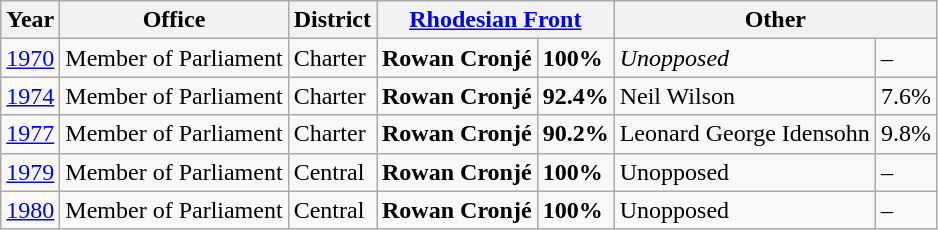<table class="wikitable">
<tr>
<th>Year</th>
<th>Office</th>
<th>District</th>
<th colspan="2"><a href='#'>Rhodesian Front</a></th>
<th colspan="2">Other</th>
</tr>
<tr>
<td><a href='#'>1970</a></td>
<td>Member of Parliament</td>
<td>Charter</td>
<td><strong>Rowan Cronjé</strong></td>
<td><strong>100%</strong></td>
<td><em>Unopposed</em></td>
<td>–</td>
</tr>
<tr>
<td><a href='#'>1974</a></td>
<td>Member of Parliament</td>
<td>Charter</td>
<td><strong>Rowan Cronjé</strong></td>
<td><strong>92.4%</strong></td>
<td>Neil Wilson</td>
<td>7.6%</td>
</tr>
<tr>
<td><a href='#'>1977</a></td>
<td>Member of Parliament</td>
<td>Charter</td>
<td><strong>Rowan Cronjé</strong></td>
<td><strong>90.2%</strong></td>
<td>Leonard George Idensohn</td>
<td>9.8%</td>
</tr>
<tr>
<td><a href='#'>1979</a></td>
<td>Member of Parliament</td>
<td>Central</td>
<td><strong>Rowan Cronjé</strong></td>
<td><strong>100%</strong></td>
<td>Unopposed</td>
<td>–</td>
</tr>
<tr>
<td><a href='#'>1980</a></td>
<td>Member of Parliament</td>
<td>Central</td>
<td><strong>Rowan Cronjé</strong></td>
<td><strong>100%</strong></td>
<td>Unopposed</td>
<td>–</td>
</tr>
</table>
